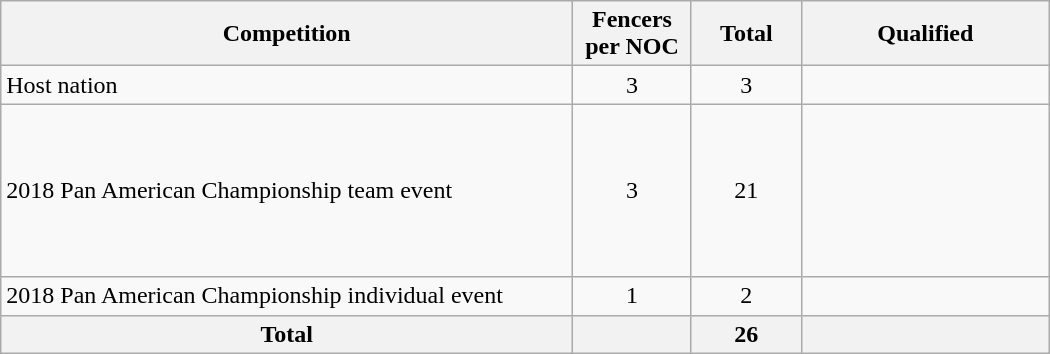<table class = "wikitable" width=700>
<tr>
<th width=500>Competition</th>
<th width=80>Fencers per NOC</th>
<th width=80>Total</th>
<th width=200>Qualified</th>
</tr>
<tr>
<td>Host nation</td>
<td align="center">3</td>
<td align="center">3</td>
<td></td>
</tr>
<tr>
<td>2018 Pan American Championship team event</td>
<td align="center">3</td>
<td align="center">21</td>
<td><br><br><br><br><br><br></td>
</tr>
<tr>
<td>2018 Pan American Championship individual event</td>
<td align="center">1</td>
<td align="center">2</td>
<td><br></td>
</tr>
<tr>
<th>Total</th>
<th></th>
<th>26</th>
<th></th>
</tr>
</table>
